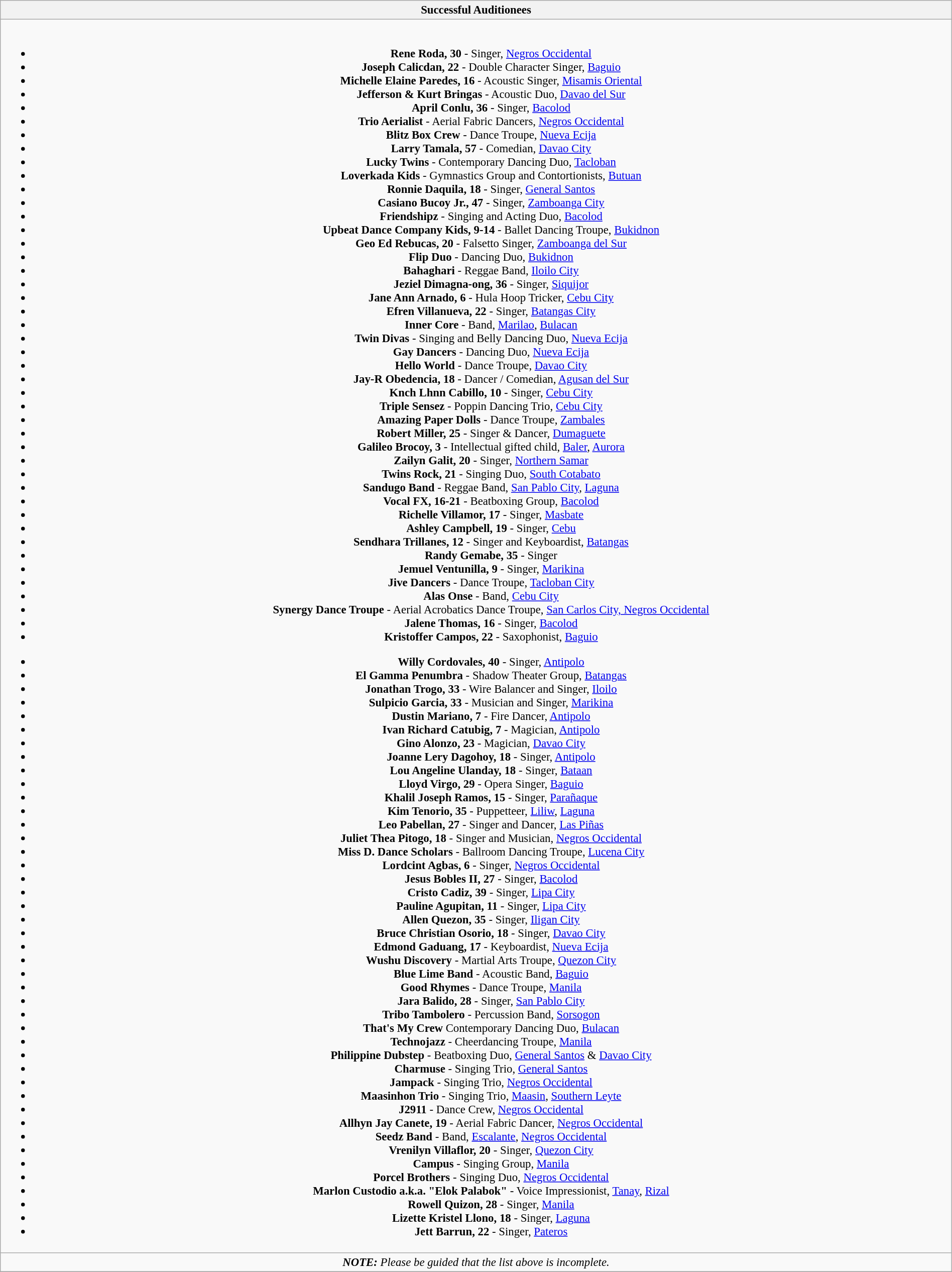<table class="wikitable collapsible collapsed" style="text-align:center; font-size:95%; width:100%;">
<tr>
<th style="text-align: center">Successful Auditionees</th>
</tr>
<tr>
<td><br>
<ul><li><strong>Rene Roda, 30</strong> - Singer, <a href='#'>Negros Occidental</a></li><li><strong>Joseph Calicdan, 22</strong> - Double Character Singer, <a href='#'>Baguio</a></li><li><strong>Michelle Elaine Paredes, 16</strong> - Acoustic Singer, <a href='#'>Misamis Oriental</a></li><li><strong>Jefferson & Kurt Bringas</strong> - Acoustic Duo, <a href='#'>Davao del Sur</a></li><li><strong>April Conlu, 36</strong> - Singer, <a href='#'>Bacolod</a></li><li><strong>Trio Aerialist</strong> - Aerial Fabric Dancers, <a href='#'>Negros Occidental</a></li><li><strong>Blitz Box Crew</strong> - Dance Troupe, <a href='#'>Nueva Ecija</a></li><li><strong>Larry Tamala, 57</strong> - Comedian, <a href='#'>Davao City</a></li><li><strong>Lucky Twins</strong> - Contemporary Dancing Duo, <a href='#'>Tacloban</a></li><li><strong>Loverkada Kids</strong> - Gymnastics Group and Contortionists, <a href='#'>Butuan</a></li><li><strong>Ronnie Daquila, 18</strong> - Singer, <a href='#'>General Santos</a></li><li><strong>Casiano Bucoy Jr., 47</strong> - Singer, <a href='#'>Zamboanga City</a></li><li><strong>Friendshipz</strong> - Singing and Acting Duo, <a href='#'>Bacolod</a></li><li><strong>Upbeat Dance Company Kids, 9-14</strong> - Ballet Dancing Troupe, <a href='#'>Bukidnon</a></li><li><strong>Geo Ed Rebucas, 20</strong> - Falsetto Singer, <a href='#'>Zamboanga del Sur</a></li><li><strong>Flip Duo</strong> - Dancing Duo, <a href='#'>Bukidnon</a></li><li><strong>Bahaghari</strong> - Reggae Band, <a href='#'>Iloilo City</a></li><li><strong>Jeziel Dimagna-ong, 36</strong> - Singer, <a href='#'>Siquijor</a></li><li><strong>Jane Ann Arnado, 6</strong> - Hula Hoop Tricker, <a href='#'>Cebu City</a></li><li><strong>Efren Villanueva, 22</strong> - Singer, <a href='#'>Batangas City</a></li><li><strong>Inner Core</strong> - Band, <a href='#'>Marilao</a>, <a href='#'>Bulacan</a></li><li><strong>Twin Divas</strong> - Singing and Belly Dancing Duo, <a href='#'>Nueva Ecija</a></li><li><strong>Gay Dancers</strong> - Dancing Duo, <a href='#'>Nueva Ecija</a></li><li><strong>Hello World</strong> - Dance Troupe, <a href='#'>Davao City</a></li><li><strong>Jay-R Obedencia, 18</strong> - Dancer / Comedian, <a href='#'>Agusan del Sur</a></li><li><strong>Knch Lhnn Cabillo, 10</strong> - Singer, <a href='#'>Cebu City</a></li><li><strong>Triple Sensez</strong> - Poppin Dancing Trio, <a href='#'>Cebu City</a></li><li><strong>Amazing Paper Dolls</strong> - Dance Troupe, <a href='#'>Zambales</a></li><li><strong>Robert Miller, 25</strong> - Singer & Dancer, <a href='#'>Dumaguete</a></li><li><strong>Galileo Brocoy, 3</strong> - Intellectual gifted child, <a href='#'>Baler</a>, <a href='#'>Aurora</a></li><li><strong>Zailyn Galit, 20</strong> - Singer, <a href='#'>Northern Samar</a></li><li><strong>Twins Rock, 21</strong> - Singing Duo, <a href='#'>South Cotabato</a></li><li><strong>Sandugo Band</strong> - Reggae Band, <a href='#'>San Pablo City</a>, <a href='#'>Laguna</a></li><li><strong>Vocal FX, 16-21</strong> - Beatboxing Group, <a href='#'>Bacolod</a></li><li><strong>Richelle Villamor, 17</strong> - Singer, <a href='#'>Masbate</a></li><li><strong>Ashley Campbell, 19</strong> - Singer, <a href='#'>Cebu</a></li><li><strong>Sendhara Trillanes, 12</strong> - Singer and Keyboardist, <a href='#'>Batangas</a></li><li><strong>Randy Gemabe, 35</strong> - Singer</li><li><strong>Jemuel Ventunilla, 9</strong> - Singer, <a href='#'>Marikina</a></li><li><strong>Jive Dancers</strong> - Dance Troupe, <a href='#'>Tacloban City</a></li><li><strong>Alas Onse</strong> - Band, <a href='#'>Cebu City</a></li><li><strong>Synergy Dance Troupe</strong> - Aerial Acrobatics Dance Troupe, <a href='#'>San Carlos City, Negros Occidental</a></li><li><strong>Jalene Thomas, 16</strong> - Singer, <a href='#'>Bacolod</a></li><li><strong>Kristoffer Campos, 22</strong> - Saxophonist, <a href='#'>Baguio</a></li></ul><ul><li><strong>Willy Cordovales, 40</strong> - Singer, <a href='#'>Antipolo</a></li><li><strong>El Gamma Penumbra</strong> - Shadow Theater Group, <a href='#'>Batangas</a></li><li><strong>Jonathan Trogo, 33</strong> - Wire Balancer and Singer, <a href='#'>Iloilo</a></li><li><strong>Sulpicio Garcia, 33</strong> - Musician and Singer, <a href='#'>Marikina</a></li><li><strong>Dustin Mariano, 7</strong> - Fire Dancer, <a href='#'>Antipolo</a></li><li><strong>Ivan Richard Catubig, 7</strong> - Magician, <a href='#'>Antipolo</a></li><li><strong>Gino Alonzo, 23</strong> - Magician, <a href='#'>Davao City</a></li><li><strong>Joanne Lery Dagohoy, 18</strong> - Singer, <a href='#'>Antipolo</a></li><li><strong>Lou Angeline Ulanday, 18</strong> - Singer, <a href='#'>Bataan</a></li><li><strong>Lloyd Virgo, 29</strong> - Opera Singer, <a href='#'>Baguio</a></li><li><strong>Khalil Joseph Ramos, 15</strong> - Singer, <a href='#'>Parañaque</a></li><li><strong>Kim Tenorio, 35</strong> - Puppetteer, <a href='#'>Liliw</a>, <a href='#'>Laguna</a></li><li><strong>Leo Pabellan, 27</strong> - Singer and Dancer, <a href='#'>Las Piñas</a></li><li><strong>Juliet Thea Pitogo, 18</strong> - Singer and Musician, <a href='#'>Negros Occidental</a></li><li><strong>Miss D. Dance Scholars</strong> - Ballroom Dancing Troupe, <a href='#'>Lucena City</a></li><li><strong>Lordcint Agbas, 6</strong> - Singer, <a href='#'>Negros Occidental</a></li><li><strong>Jesus Bobles II, 27</strong> - Singer, <a href='#'>Bacolod</a></li><li><strong>Cristo Cadiz, 39</strong> - Singer, <a href='#'>Lipa City</a></li><li><strong>Pauline Agupitan, 11</strong> - Singer, <a href='#'>Lipa City</a></li><li><strong>Allen Quezon, 35</strong> - Singer, <a href='#'>Iligan City</a></li><li><strong>Bruce Christian Osorio, 18</strong> - Singer, <a href='#'>Davao City</a></li><li><strong>Edmond Gaduang, 17</strong> - Keyboardist, <a href='#'>Nueva Ecija</a></li><li><strong>Wushu Discovery</strong> - Martial Arts Troupe, <a href='#'>Quezon City</a></li><li><strong>Blue Lime Band</strong> - Acoustic Band, <a href='#'>Baguio</a></li><li><strong>Good Rhymes</strong> - Dance Troupe, <a href='#'>Manila</a></li><li><strong>Jara Balido, 28</strong> - Singer, <a href='#'>San Pablo City</a></li><li><strong>Tribo Tambolero</strong> - Percussion Band, <a href='#'>Sorsogon</a></li><li><strong>That's My Crew</strong> Contemporary Dancing Duo, <a href='#'>Bulacan</a></li><li><strong>Technojazz</strong> - Cheerdancing Troupe, <a href='#'>Manila</a></li><li><strong>Philippine Dubstep</strong> - Beatboxing Duo, <a href='#'>General Santos</a> & <a href='#'>Davao City</a></li><li><strong>Charmuse</strong> - Singing Trio, <a href='#'>General Santos</a></li><li><strong>Jampack</strong> - Singing Trio, <a href='#'>Negros Occidental</a></li><li><strong>Maasinhon Trio</strong> - Singing Trio, <a href='#'>Maasin</a>, <a href='#'>Southern Leyte</a></li><li><strong>J2911</strong> - Dance Crew, <a href='#'>Negros Occidental</a></li><li><strong>Allhyn Jay Canete, 19</strong> - Aerial Fabric Dancer, <a href='#'>Negros Occidental</a></li><li><strong>Seedz Band</strong> - Band, <a href='#'>Escalante</a>, <a href='#'>Negros Occidental</a></li><li><strong>Vrenilyn Villaflor, 20</strong> - Singer, <a href='#'>Quezon City</a></li><li><strong>Campus</strong> - Singing Group, <a href='#'>Manila</a></li><li><strong>Porcel Brothers</strong> - Singing Duo, <a href='#'>Negros Occidental</a></li><li><strong>Marlon Custodio a.k.a. "Elok Palabok"</strong> - Voice Impressionist, <a href='#'>Tanay</a>, <a href='#'>Rizal</a></li><li><strong>Rowell Quizon, 28</strong> - Singer, <a href='#'>Manila</a></li><li><strong>Lizette Kristel Llono, 18</strong> - Singer, <a href='#'>Laguna</a></li><li><strong>Jett Barrun, 22</strong> - Singer, <a href='#'>Pateros</a></li></ul>
</td>
</tr>
<tr>
<td><strong><em>NOTE:</em></strong> <em>Please be guided that the list above is incomplete.</em></td>
</tr>
<tr>
</tr>
</table>
